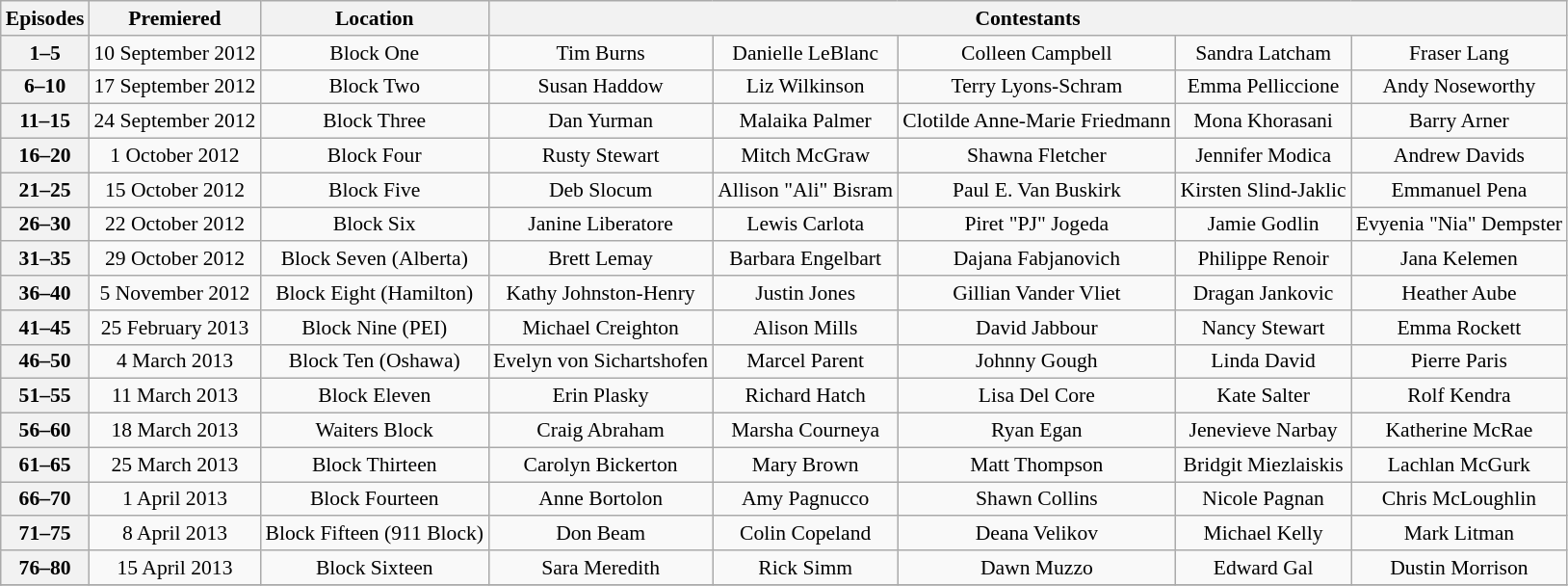<table class="wikitable" style="font-size:90%; text-align:center">
<tr>
<th>Episodes</th>
<th>Premiered</th>
<th>Location</th>
<th colspan="5">Contestants</th>
</tr>
<tr>
<th>1–5</th>
<td>10 September 2012</td>
<td>Block One</td>
<td>Tim Burns</td>
<td>Danielle LeBlanc</td>
<td>Colleen Campbell</td>
<td>Sandra Latcham</td>
<td>Fraser Lang</td>
</tr>
<tr>
<th>6–10</th>
<td>17 September 2012</td>
<td>Block Two</td>
<td>Susan Haddow</td>
<td>Liz Wilkinson</td>
<td>Terry Lyons-Schram</td>
<td>Emma Pelliccione</td>
<td>Andy Noseworthy</td>
</tr>
<tr>
<th>11–15</th>
<td>24 September 2012</td>
<td>Block Three</td>
<td>Dan Yurman</td>
<td>Malaika Palmer</td>
<td>Clotilde Anne-Marie Friedmann</td>
<td>Mona Khorasani</td>
<td>Barry Arner</td>
</tr>
<tr>
<th>16–20</th>
<td>1 October 2012</td>
<td>Block Four</td>
<td>Rusty Stewart</td>
<td>Mitch McGraw</td>
<td>Shawna Fletcher</td>
<td>Jennifer Modica</td>
<td>Andrew Davids</td>
</tr>
<tr>
<th>21–25</th>
<td>15 October 2012</td>
<td>Block Five</td>
<td>Deb Slocum</td>
<td>Allison "Ali" Bisram</td>
<td>Paul E. Van Buskirk</td>
<td>Kirsten Slind-Jaklic</td>
<td>Emmanuel Pena</td>
</tr>
<tr>
<th>26–30</th>
<td>22 October 2012</td>
<td>Block Six</td>
<td>Janine Liberatore</td>
<td>Lewis Carlota</td>
<td>Piret "PJ" Jogeda</td>
<td>Jamie Godlin</td>
<td>Evyenia "Nia" Dempster</td>
</tr>
<tr>
<th>31–35</th>
<td>29 October 2012</td>
<td>Block Seven (Alberta)</td>
<td>Brett Lemay</td>
<td>Barbara Engelbart</td>
<td>Dajana Fabjanovich</td>
<td>Philippe Renoir</td>
<td>Jana Kelemen</td>
</tr>
<tr>
<th>36–40</th>
<td>5 November 2012</td>
<td>Block Eight (Hamilton)</td>
<td>Kathy Johnston-Henry</td>
<td>Justin Jones</td>
<td>Gillian Vander Vliet</td>
<td>Dragan Jankovic</td>
<td>Heather Aube</td>
</tr>
<tr>
<th>41–45</th>
<td>25 February 2013</td>
<td>Block Nine (PEI)</td>
<td>Michael Creighton</td>
<td>Alison Mills</td>
<td>David Jabbour</td>
<td>Nancy Stewart</td>
<td>Emma Rockett</td>
</tr>
<tr>
<th>46–50</th>
<td>4 March 2013</td>
<td>Block Ten (Oshawa)</td>
<td>Evelyn von Sichartshofen</td>
<td>Marcel Parent</td>
<td>Johnny Gough</td>
<td>Linda David</td>
<td>Pierre Paris</td>
</tr>
<tr>
<th>51–55</th>
<td>11 March 2013</td>
<td>Block Eleven</td>
<td>Erin Plasky</td>
<td>Richard Hatch</td>
<td>Lisa Del Core</td>
<td>Kate Salter</td>
<td>Rolf Kendra</td>
</tr>
<tr>
<th>56–60</th>
<td>18 March 2013</td>
<td>Waiters Block</td>
<td>Craig Abraham</td>
<td>Marsha Courneya</td>
<td>Ryan Egan</td>
<td>Jenevieve Narbay</td>
<td>Katherine McRae</td>
</tr>
<tr>
<th>61–65</th>
<td>25 March 2013</td>
<td>Block Thirteen</td>
<td>Carolyn Bickerton</td>
<td>Mary Brown</td>
<td>Matt Thompson</td>
<td>Bridgit Miezlaiskis</td>
<td>Lachlan McGurk</td>
</tr>
<tr>
<th>66–70</th>
<td>1 April 2013</td>
<td>Block Fourteen</td>
<td>Anne Bortolon</td>
<td>Amy Pagnucco</td>
<td>Shawn Collins</td>
<td>Nicole Pagnan</td>
<td>Chris McLoughlin</td>
</tr>
<tr>
<th>71–75</th>
<td>8 April 2013</td>
<td>Block Fifteen (911 Block)</td>
<td>Don Beam</td>
<td>Colin Copeland</td>
<td>Deana Velikov</td>
<td>Michael Kelly</td>
<td>Mark Litman</td>
</tr>
<tr>
<th>76–80</th>
<td>15 April 2013</td>
<td>Block Sixteen</td>
<td>Sara Meredith</td>
<td>Rick Simm</td>
<td>Dawn Muzzo</td>
<td>Edward Gal</td>
<td>Dustin Morrison</td>
</tr>
<tr>
</tr>
</table>
